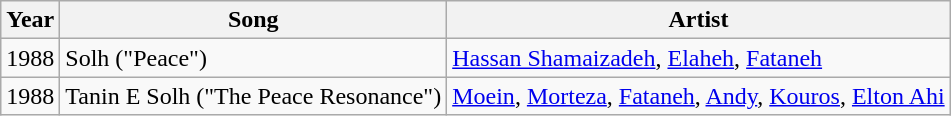<table class="wikitable sortable">
<tr>
<th>Year</th>
<th>Song</th>
<th>Artist</th>
</tr>
<tr>
<td>1988</td>
<td>Solh ("Peace")</td>
<td><a href='#'>Hassan Shamaizadeh</a>, <a href='#'>Elaheh</a>, <a href='#'>Fataneh</a></td>
</tr>
<tr>
<td>1988</td>
<td>Tanin E Solh ("The Peace Resonance")</td>
<td><a href='#'>Moein</a>, <a href='#'>Morteza</a>, <a href='#'>Fataneh</a>, <a href='#'>Andy</a>, <a href='#'>Kouros</a>, <a href='#'>Elton Ahi</a></td>
</tr>
</table>
